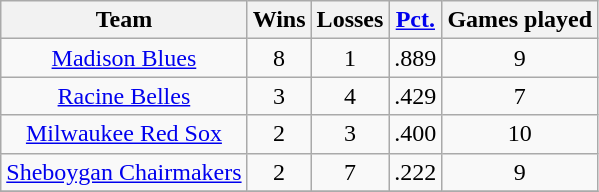<table class="sortable wikitable" style="text-align:center">
<tr>
<th>Team</th>
<th>Wins</th>
<th>Losses</th>
<th><a href='#'>Pct.</a></th>
<th>Games played</th>
</tr>
<tr>
<td><a href='#'>Madison Blues</a></td>
<td>8</td>
<td>1</td>
<td>.889</td>
<td>9</td>
</tr>
<tr>
<td><a href='#'>Racine Belles</a></td>
<td>3</td>
<td>4</td>
<td>.429</td>
<td>7</td>
</tr>
<tr>
<td><a href='#'>Milwaukee Red Sox</a></td>
<td>2</td>
<td>3</td>
<td>.400</td>
<td>10</td>
</tr>
<tr>
<td><a href='#'>Sheboygan Chairmakers</a></td>
<td>2</td>
<td>7</td>
<td>.222</td>
<td>9</td>
</tr>
<tr>
</tr>
</table>
